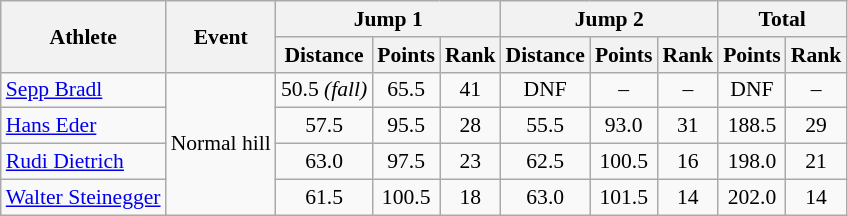<table class="wikitable" style="font-size:90%">
<tr>
<th rowspan="2">Athlete</th>
<th rowspan="2">Event</th>
<th colspan="3">Jump 1</th>
<th colspan="3">Jump 2</th>
<th colspan="2">Total</th>
</tr>
<tr>
<th>Distance</th>
<th>Points</th>
<th>Rank</th>
<th>Distance</th>
<th>Points</th>
<th>Rank</th>
<th>Points</th>
<th>Rank</th>
</tr>
<tr>
<td><a href='#'>Sepp Bradl</a></td>
<td rowspan="4">Normal hill</td>
<td align="center">50.5 <em>(fall)</em></td>
<td align="center">65.5</td>
<td align="center">41</td>
<td align="center">DNF</td>
<td align="center">–</td>
<td align="center">–</td>
<td align="center">DNF</td>
<td align="center">–</td>
</tr>
<tr>
<td><a href='#'>Hans Eder</a></td>
<td align="center">57.5</td>
<td align="center">95.5</td>
<td align="center">28</td>
<td align="center">55.5</td>
<td align="center">93.0</td>
<td align="center">31</td>
<td align="center">188.5</td>
<td align="center">29</td>
</tr>
<tr>
<td><a href='#'>Rudi Dietrich</a></td>
<td align="center">63.0</td>
<td align="center">97.5</td>
<td align="center">23</td>
<td align="center">62.5</td>
<td align="center">100.5</td>
<td align="center">16</td>
<td align="center">198.0</td>
<td align="center">21</td>
</tr>
<tr>
<td><a href='#'>Walter Steinegger</a></td>
<td align="center">61.5</td>
<td align="center">100.5</td>
<td align="center">18</td>
<td align="center">63.0</td>
<td align="center">101.5</td>
<td align="center">14</td>
<td align="center">202.0</td>
<td align="center">14</td>
</tr>
</table>
